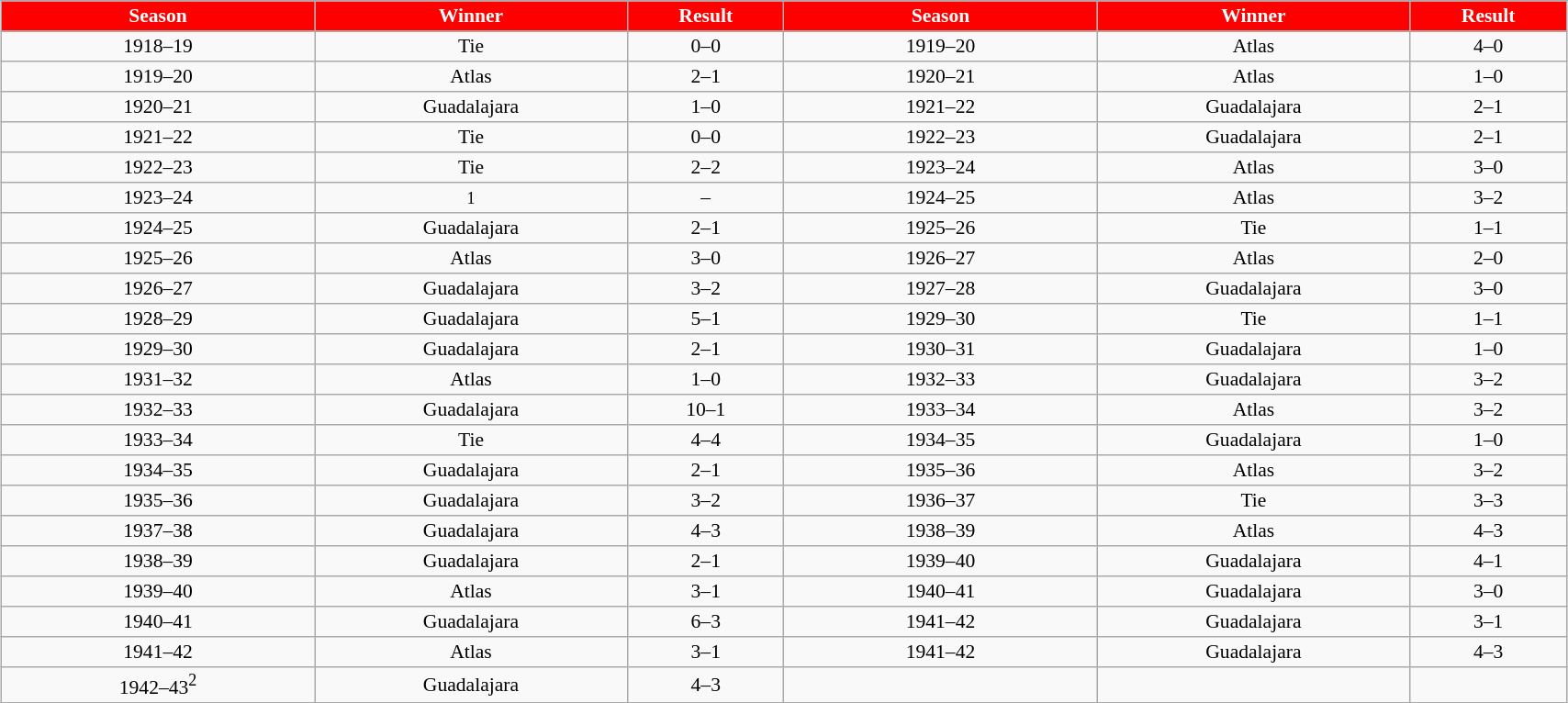<table align=center border=1 width=90% cellpadding="2" cellspacing="0" style="background: #f9f9f9; border: 1px #aaa solid; border-collapse: collapse; font-size: 90%; text-align: center;">
<tr align=center bgcolor=#FF0000 style="color:white;">
<th width=20%>Season</th>
<th width=20%>Winner</th>
<th width=10%>Result</th>
<th width=20%>Season</th>
<th width=20%>Winner</th>
<th width=10%>Result</th>
</tr>
<tr>
<td>1918–19</td>
<td>Tie</td>
<td>0–0</td>
<td>1919–20</td>
<td>Atlas</td>
<td>4–0</td>
</tr>
<tr>
<td>1919–20</td>
<td>Atlas</td>
<td>2–1</td>
<td>1920–21</td>
<td>Atlas</td>
<td>1–0</td>
</tr>
<tr>
<td>1920–21</td>
<td>Guadalajara</td>
<td>1–0</td>
<td>1921–22</td>
<td>Guadalajara</td>
<td>2–1</td>
</tr>
<tr>
<td>1921–22</td>
<td>Tie</td>
<td>0–0</td>
<td>1922–23</td>
<td>Guadalajara</td>
<td>2–1</td>
</tr>
<tr>
<td>1922–23</td>
<td>Tie</td>
<td>2–2</td>
<td>1923–24</td>
<td>Atlas</td>
<td>3–0</td>
</tr>
<tr>
<td>1923–24</td>
<td><small>1</small></td>
<td>–</td>
<td>1924–25</td>
<td>Atlas</td>
<td>3–2</td>
</tr>
<tr>
<td>1924–25</td>
<td>Guadalajara</td>
<td>2–1</td>
<td>1925–26</td>
<td>Tie</td>
<td>1–1</td>
</tr>
<tr>
<td>1925–26</td>
<td>Atlas</td>
<td>3–0</td>
<td>1926–27</td>
<td>Atlas</td>
<td>2–0</td>
</tr>
<tr>
<td>1926–27</td>
<td>Guadalajara</td>
<td>3–2</td>
<td>1927–28</td>
<td>Guadalajara</td>
<td>3–0</td>
</tr>
<tr>
<td>1928–29</td>
<td>Guadalajara</td>
<td>5–1</td>
<td>1929–30</td>
<td>Tie</td>
<td>1–1</td>
</tr>
<tr>
<td>1929–30</td>
<td>Guadalajara</td>
<td>2–1</td>
<td>1930–31</td>
<td>Guadalajara</td>
<td>1–0</td>
</tr>
<tr>
<td>1931–32</td>
<td>Atlas</td>
<td>1–0</td>
<td>1932–33</td>
<td>Guadalajara</td>
<td>3–2</td>
</tr>
<tr>
<td>1932–33</td>
<td>Guadalajara</td>
<td>10–1</td>
<td>1933–34</td>
<td>Atlas</td>
<td>3–2</td>
</tr>
<tr>
<td>1933–34</td>
<td>Tie</td>
<td>4–4</td>
<td>1934–35</td>
<td>Guadalajara</td>
<td>1–0</td>
</tr>
<tr>
<td>1934–35</td>
<td>Guadalajara</td>
<td>2–1</td>
<td>1935–36</td>
<td>Atlas</td>
<td>3–2</td>
</tr>
<tr>
<td>1935–36</td>
<td>Guadalajara</td>
<td>3–2</td>
<td>1936–37</td>
<td>Tie</td>
<td>3–3</td>
</tr>
<tr>
<td>1937–38</td>
<td>Guadalajara</td>
<td>4–3</td>
<td>1938–39</td>
<td>Atlas</td>
<td>4–3</td>
</tr>
<tr>
<td>1938–39</td>
<td>Guadalajara</td>
<td>2–1</td>
<td>1939–40</td>
<td>Guadalajara</td>
<td>4–1</td>
</tr>
<tr>
<td>1939–40</td>
<td>Atlas</td>
<td>3–1</td>
<td>1940–41</td>
<td>Guadalajara</td>
<td>3–0</td>
</tr>
<tr>
<td>1940–41</td>
<td>Guadalajara</td>
<td>6–3</td>
<td>1941–42</td>
<td>Guadalajara</td>
<td>3–1</td>
</tr>
<tr>
<td>1941–42</td>
<td>Atlas</td>
<td>3–1</td>
<td>1941–42</td>
<td>Guadalajara</td>
<td>4–3</td>
</tr>
<tr>
<td>1942–43<sup>2</sup></td>
<td>Guadalajara</td>
<td>4–3</td>
<td></td>
<td></td>
<td></td>
</tr>
</table>
